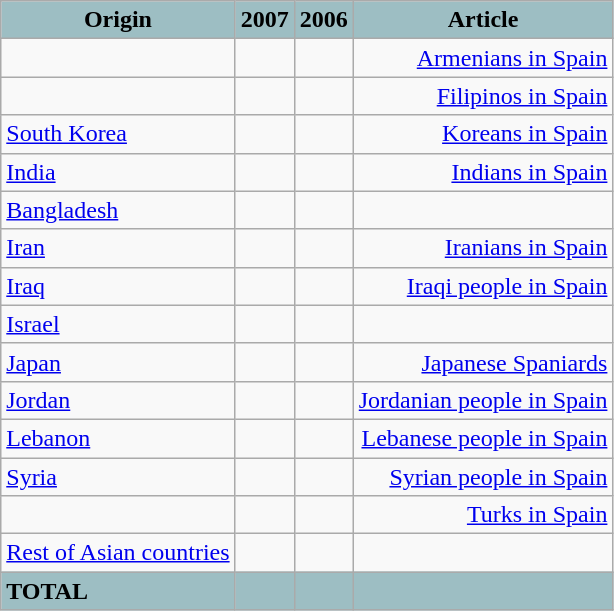<table class="wikitable sortable">
<tr>
<th style="text-align:center; background:#9dbec3;">Origin</th>
<th style="text-align:center; background:#9dbec3;">2007</th>
<th style="text-align:center; background:#9dbec3;">2006</th>
<th style="text-align:center; background:#9dbec3;">Article</th>
</tr>
<tr>
<td border = "1"></td>
<td align="right"></td>
<td align="right"></td>
<td align="right"><a href='#'>Armenians in Spain</a></td>
</tr>
<tr>
<td border = "1"></td>
<td align="right"></td>
<td align="right"></td>
<td align="right"><a href='#'>Filipinos in Spain</a></td>
</tr>
<tr>
<td border = "1"> <a href='#'>South Korea</a></td>
<td align="right"></td>
<td align="right"></td>
<td align="right"><a href='#'>Koreans in Spain</a></td>
</tr>
<tr>
<td border = "1"> <a href='#'>India</a></td>
<td align="right"></td>
<td align="right"></td>
<td align="right"><a href='#'>Indians in Spain</a></td>
</tr>
<tr>
<td border = "1"> <a href='#'>Bangladesh</a></td>
<td align="right"></td>
<td align="right"></td>
<td align="right"></td>
</tr>
<tr>
<td border = "1"> <a href='#'>Iran</a></td>
<td align="right"></td>
<td align="right"></td>
<td align="right"><a href='#'>Iranians in Spain</a></td>
</tr>
<tr>
<td border = "1"> <a href='#'>Iraq</a></td>
<td align="right"></td>
<td align="right"></td>
<td align="right"><a href='#'>Iraqi people in Spain</a></td>
</tr>
<tr>
<td border = "1"> <a href='#'>Israel</a></td>
<td align="right"></td>
<td align="right"></td>
<td align="right"></td>
</tr>
<tr>
<td border = "1"> <a href='#'>Japan</a></td>
<td align="right"></td>
<td align="right"></td>
<td align="right"><a href='#'>Japanese Spaniards</a></td>
</tr>
<tr>
<td border = "1"> <a href='#'>Jordan</a></td>
<td align="right"></td>
<td align="right"></td>
<td align="right"><a href='#'>Jordanian people in Spain</a></td>
</tr>
<tr>
<td border = "1"> <a href='#'>Lebanon</a></td>
<td align="right"></td>
<td align="right"></td>
<td align="right"><a href='#'>Lebanese people in Spain</a></td>
</tr>
<tr>
<td border = "1"> <a href='#'>Syria</a></td>
<td align="right"></td>
<td align="right"></td>
<td align="right"><a href='#'>Syrian people in Spain</a></td>
</tr>
<tr>
<td border = "1"></td>
<td align="right"></td>
<td align="right"></td>
<td align="right"><a href='#'>Turks in Spain</a></td>
</tr>
<tr>
<td border = "1"><a href='#'>Rest of Asian countries</a></td>
<td align="right"></td>
<td align="right"></td>
<td align="right"></td>
</tr>
<tr>
<td border = "1" style="background:#9DBEC3;"><strong>TOTAL</strong></td>
<td style="text-align:right; background:#9dbec3;"></td>
<td style="text-align:right; background:#9dbec3;"></td>
<td style="text-align:right; background:#9dbec3;"></td>
</tr>
</table>
